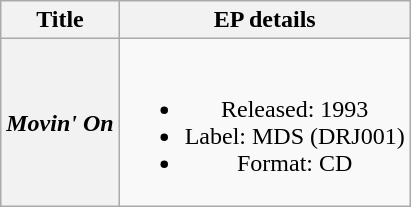<table class="wikitable plainrowheaders" style="text-align:center;" border="1">
<tr>
<th scope="col">Title</th>
<th scope="col">EP details</th>
</tr>
<tr>
<th scope="row"><em>Movin' On</em></th>
<td><br><ul><li>Released: 1993</li><li>Label: MDS (DRJ001)</li><li>Format: CD</li></ul></td>
</tr>
</table>
